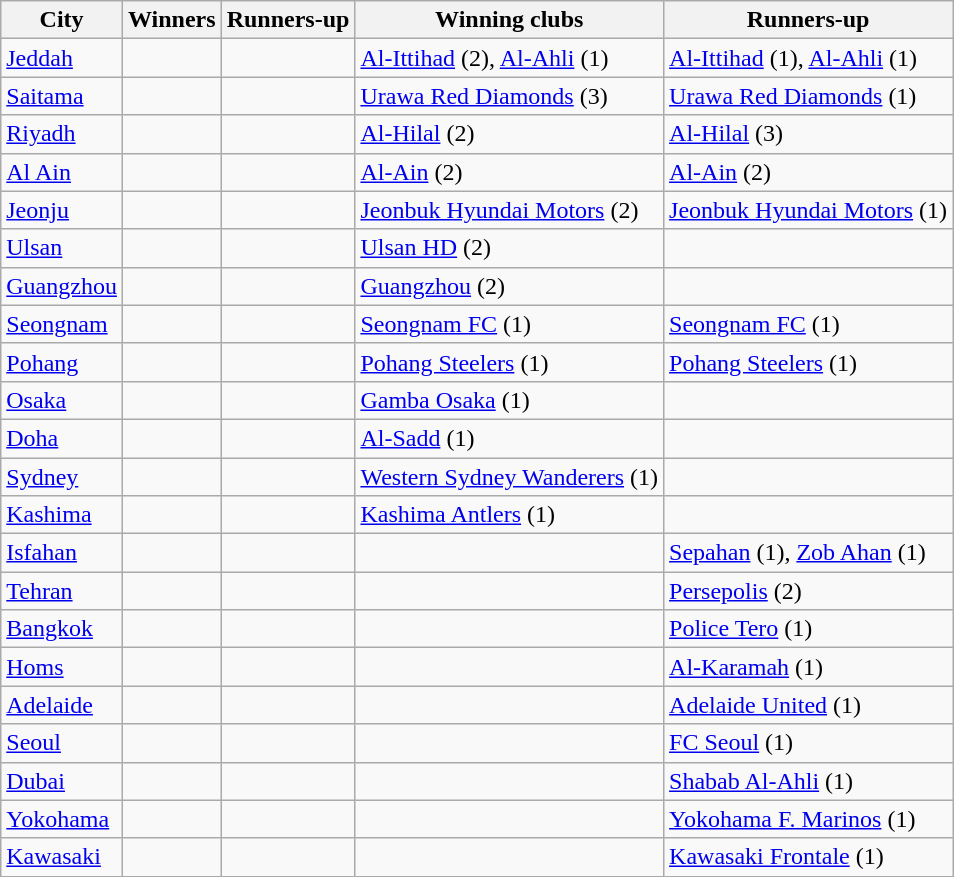<table class="wikitable sortable">
<tr>
<th>City</th>
<th>Winners</th>
<th>Runners-up</th>
<th>Winning clubs</th>
<th>Runners-up</th>
</tr>
<tr>
<td> <a href='#'>Jeddah</a></td>
<td></td>
<td></td>
<td><a href='#'>Al-Ittihad</a> (2), <a href='#'>Al-Ahli</a> (1)</td>
<td><a href='#'>Al-Ittihad</a> (1), <a href='#'>Al-Ahli</a> (1)</td>
</tr>
<tr>
<td> <a href='#'>Saitama</a></td>
<td></td>
<td></td>
<td><a href='#'>Urawa Red Diamonds</a> (3)</td>
<td><a href='#'>Urawa Red Diamonds</a> (1)</td>
</tr>
<tr>
<td> <a href='#'>Riyadh</a></td>
<td></td>
<td></td>
<td><a href='#'>Al-Hilal</a> (2)</td>
<td><a href='#'>Al-Hilal</a> (3)</td>
</tr>
<tr>
<td> <a href='#'>Al Ain</a></td>
<td></td>
<td></td>
<td><a href='#'>Al-Ain</a> (2)</td>
<td><a href='#'>Al-Ain</a> (2)</td>
</tr>
<tr>
<td> <a href='#'>Jeonju</a></td>
<td></td>
<td></td>
<td><a href='#'>Jeonbuk Hyundai Motors</a> (2)</td>
<td><a href='#'>Jeonbuk Hyundai Motors</a> (1)</td>
</tr>
<tr>
<td> <a href='#'>Ulsan</a></td>
<td></td>
<td></td>
<td><a href='#'>Ulsan HD</a> (2)</td>
<td align=center></td>
</tr>
<tr>
<td> <a href='#'>Guangzhou</a></td>
<td></td>
<td></td>
<td><a href='#'>Guangzhou</a> (2)</td>
<td align=center></td>
</tr>
<tr>
<td> <a href='#'>Seongnam</a></td>
<td></td>
<td></td>
<td><a href='#'>Seongnam FC</a> (1)</td>
<td><a href='#'>Seongnam FC</a> (1)</td>
</tr>
<tr>
<td> <a href='#'>Pohang</a></td>
<td></td>
<td></td>
<td><a href='#'>Pohang Steelers</a> (1)</td>
<td><a href='#'>Pohang Steelers</a> (1)</td>
</tr>
<tr>
<td> <a href='#'>Osaka</a></td>
<td></td>
<td></td>
<td><a href='#'>Gamba Osaka</a> (1)</td>
<td align=center></td>
</tr>
<tr>
<td> <a href='#'>Doha</a></td>
<td></td>
<td></td>
<td><a href='#'>Al-Sadd</a> (1)</td>
<td align=center></td>
</tr>
<tr>
<td> <a href='#'>Sydney</a></td>
<td></td>
<td></td>
<td><a href='#'>Western Sydney Wanderers</a> (1)</td>
<td align=center></td>
</tr>
<tr>
<td> <a href='#'>Kashima</a></td>
<td></td>
<td></td>
<td><a href='#'>Kashima Antlers</a> (1)</td>
<td align=center></td>
</tr>
<tr>
<td> <a href='#'>Isfahan</a></td>
<td></td>
<td></td>
<td align=center></td>
<td><a href='#'>Sepahan</a> (1), <a href='#'>Zob Ahan</a> (1)</td>
</tr>
<tr>
<td> <a href='#'>Tehran</a></td>
<td></td>
<td></td>
<td align=center></td>
<td><a href='#'>Persepolis</a> (2)</td>
</tr>
<tr>
<td> <a href='#'>Bangkok</a></td>
<td></td>
<td></td>
<td align=center></td>
<td><a href='#'>Police Tero</a> (1)</td>
</tr>
<tr>
<td> <a href='#'>Homs</a></td>
<td></td>
<td></td>
<td align=center></td>
<td><a href='#'>Al-Karamah</a> (1)</td>
</tr>
<tr>
<td> <a href='#'>Adelaide</a></td>
<td></td>
<td></td>
<td align=center></td>
<td><a href='#'>Adelaide United</a> (1)</td>
</tr>
<tr>
<td> <a href='#'>Seoul</a></td>
<td></td>
<td></td>
<td align=center></td>
<td><a href='#'>FC Seoul</a> (1)</td>
</tr>
<tr>
<td> <a href='#'>Dubai</a></td>
<td></td>
<td></td>
<td align=center></td>
<td><a href='#'>Shabab Al-Ahli</a> (1)</td>
</tr>
<tr>
<td> <a href='#'>Yokohama</a></td>
<td></td>
<td></td>
<td align=center></td>
<td><a href='#'>Yokohama F. Marinos</a> (1)</td>
</tr>
<tr>
<td> <a href='#'>Kawasaki</a></td>
<td></td>
<td></td>
<td align=center></td>
<td><a href='#'>Kawasaki Frontale</a> (1)</td>
</tr>
</table>
